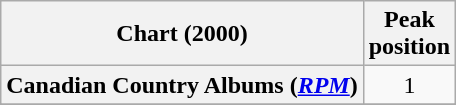<table class="wikitable sortable plainrowheaders" style="text-align:center">
<tr>
<th scope="col">Chart (2000)</th>
<th scope="col">Peak<br> position</th>
</tr>
<tr>
<th scope="row">Canadian Country Albums (<em><a href='#'>RPM</a></em>)</th>
<td>1</td>
</tr>
<tr>
</tr>
<tr>
</tr>
</table>
